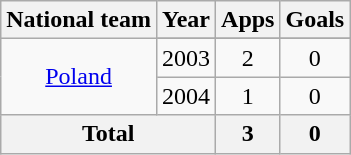<table class="wikitable" style="text-align:center">
<tr>
<th>National team</th>
<th>Year</th>
<th>Apps</th>
<th>Goals</th>
</tr>
<tr>
<td rowspan=3><a href='#'>Poland</a></td>
</tr>
<tr>
<td>2003</td>
<td>2</td>
<td>0</td>
</tr>
<tr>
<td>2004</td>
<td>1</td>
<td>0</td>
</tr>
<tr>
<th colspan="2">Total</th>
<th>3</th>
<th>0</th>
</tr>
</table>
